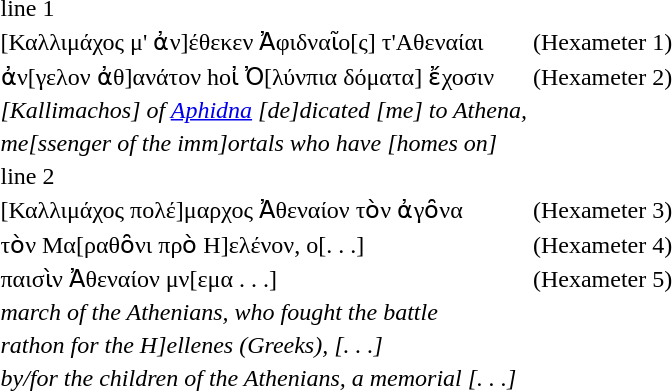<table>
<tr>
<td>line 1</td>
</tr>
<tr>
<td>[Καλλιμάχος μ' ἀν]έθεκεν Ἀφιδναῖο[ς] τ'Αθεναίαι</td>
<td>(Hexameter 1)</td>
</tr>
<tr>
<td>ἀν[γελον ἀθ]ανάτον hοἰ Ὀ[λύνπια δόματα] ἔχοσιν</td>
<td>(Hexameter 2)</td>
</tr>
<tr>
<td><em>[Kallimachos] of <a href='#'>Aphidna</a> [de]dicated [me] to Athena,</em></td>
</tr>
<tr>
<td><em>me[ssenger of the imm]ortals who have [homes on] <a href='#'></a></em></td>
</tr>
<tr>
<td>line 2</td>
</tr>
<tr>
<td>[Καλλιμάχος πολέ]μαρχος Ἀθεναίον τὸν ἀγο̑να</td>
<td>(Hexameter 3)</td>
</tr>
<tr>
<td>τὸν Μα[ραθο̑νι πρὸ H]ελένον, ο[. . .]</td>
<td>(Hexameter 4)</td>
</tr>
<tr>
<td>παισὶν Ἀθεναίον μν[εμα . . .]</td>
<td>(Hexameter 5)</td>
</tr>
<tr>
<td><em>march of the Athenians, who fought the battle</em></td>
</tr>
<tr>
<td><em>rathon for the H]ellenes (Greeks), [. . .]</em></td>
</tr>
<tr>
<td><em>by/for the children of the Athenians, a memorial  [. . .]</em></td>
</tr>
</table>
